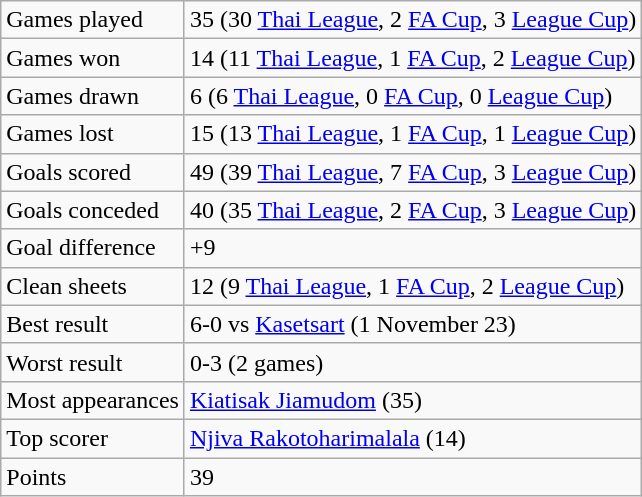<table class="wikitable">
<tr>
<td>Games played</td>
<td>35 (30 <a href='#'>Thai League</a>, 2 <a href='#'>FA Cup</a>, 3 <a href='#'>League Cup</a>)</td>
</tr>
<tr>
<td>Games won</td>
<td>14 (11 <a href='#'>Thai League</a>, 1 <a href='#'>FA Cup</a>, 2 <a href='#'>League Cup</a>)</td>
</tr>
<tr>
<td>Games drawn</td>
<td>6 (6 <a href='#'>Thai League</a>, 0 <a href='#'>FA Cup</a>, 0 <a href='#'>League Cup</a>)</td>
</tr>
<tr>
<td>Games lost</td>
<td>15 (13 <a href='#'>Thai League</a>, 1 <a href='#'>FA Cup</a>, 1 <a href='#'>League Cup</a>)</td>
</tr>
<tr>
<td>Goals scored</td>
<td>49 (39 <a href='#'>Thai League</a>, 7 <a href='#'>FA Cup</a>, 3 <a href='#'>League Cup</a>)</td>
</tr>
<tr>
<td>Goals conceded</td>
<td>40 (35 <a href='#'>Thai League</a>, 2 <a href='#'>FA Cup</a>, 3 <a href='#'>League Cup</a>)</td>
</tr>
<tr>
<td>Goal difference</td>
<td>+9</td>
</tr>
<tr>
<td>Clean sheets</td>
<td>12 (9 <a href='#'>Thai League</a>, 1 <a href='#'>FA Cup</a>, 2 <a href='#'>League Cup</a>)</td>
</tr>
<tr>
<td>Best result</td>
<td>6-0 vs <a href='#'>Kasetsart</a> (1 November 23)</td>
</tr>
<tr>
<td>Worst result</td>
<td>0-3 (2 games)</td>
</tr>
<tr>
<td>Most appearances</td>
<td><a href='#'>Kiatisak Jiamudom</a> (35)</td>
</tr>
<tr>
<td>Top scorer</td>
<td><a href='#'>Njiva Rakotoharimalala</a> (14)</td>
</tr>
<tr>
<td>Points</td>
<td>39</td>
</tr>
</table>
